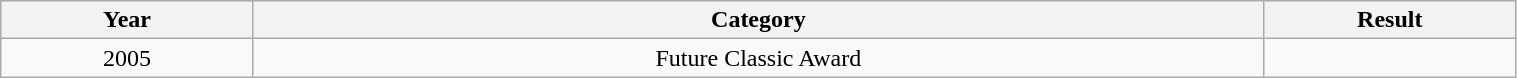<table class="wikitable" width="80%">
<tr>
<th width="10%">Year</th>
<th width="40%">Category</th>
<th width="10%">Result</th>
</tr>
<tr>
<td align="center">2005</td>
<td align="center">Future Classic Award</td>
<td></td>
</tr>
</table>
